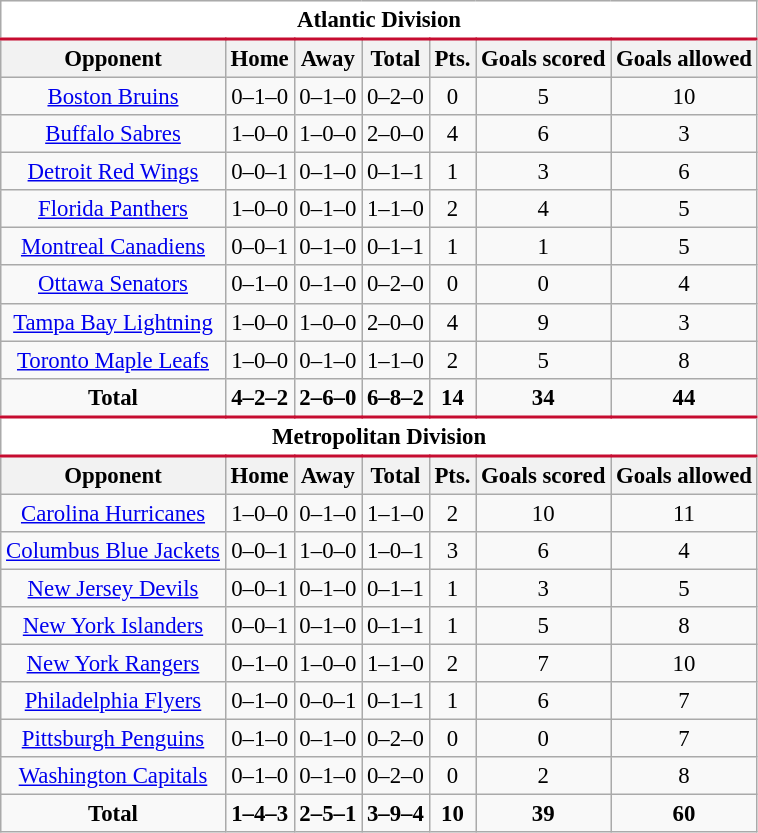<table class="wikitable" style="font-size: 95%; text-align: center">
<tr>
<td colspan="7" style="background:#fff; border-bottom:#c60c30 2px solid;"><strong>Atlantic Division</strong></td>
</tr>
<tr>
<th>Opponent</th>
<th>Home</th>
<th>Away</th>
<th>Total</th>
<th>Pts.</th>
<th>Goals scored</th>
<th>Goals allowed</th>
</tr>
<tr>
<td><a href='#'>Boston Bruins</a></td>
<td>0–1–0</td>
<td>0–1–0</td>
<td>0–2–0</td>
<td>0</td>
<td>5</td>
<td>10</td>
</tr>
<tr>
<td><a href='#'>Buffalo Sabres</a></td>
<td>1–0–0</td>
<td>1–0–0</td>
<td>2–0–0</td>
<td>4</td>
<td>6</td>
<td>3</td>
</tr>
<tr>
<td><a href='#'>Detroit Red Wings</a></td>
<td>0–0–1</td>
<td>0–1–0</td>
<td>0–1–1</td>
<td>1</td>
<td>3</td>
<td>6</td>
</tr>
<tr>
<td><a href='#'>Florida Panthers</a></td>
<td>1–0–0</td>
<td>0–1–0</td>
<td>1–1–0</td>
<td>2</td>
<td>4</td>
<td>5</td>
</tr>
<tr>
<td><a href='#'>Montreal Canadiens</a></td>
<td>0–0–1</td>
<td>0–1–0</td>
<td>0–1–1</td>
<td>1</td>
<td>1</td>
<td>5</td>
</tr>
<tr>
<td><a href='#'>Ottawa Senators</a></td>
<td>0–1–0</td>
<td>0–1–0</td>
<td>0–2–0</td>
<td>0</td>
<td>0</td>
<td>4</td>
</tr>
<tr>
<td><a href='#'>Tampa Bay Lightning</a></td>
<td>1–0–0</td>
<td>1–0–0</td>
<td>2–0–0</td>
<td>4</td>
<td>9</td>
<td>3</td>
</tr>
<tr>
<td><a href='#'>Toronto Maple Leafs</a></td>
<td>1–0–0</td>
<td>0–1–0</td>
<td>1–1–0</td>
<td>2</td>
<td>5</td>
<td>8</td>
</tr>
<tr style="font-weight:bold">
<td>Total</td>
<td>4–2–2</td>
<td>2–6–0</td>
<td>6–8–2</td>
<td>14</td>
<td>34</td>
<td>44</td>
</tr>
<tr>
<td colspan="7" style="background:#fff; border-top:#c60c30 2px solid; border-bottom:#c60c30 2px solid;"><strong>Metropolitan Division</strong></td>
</tr>
<tr>
<th>Opponent</th>
<th>Home</th>
<th>Away</th>
<th>Total</th>
<th>Pts.</th>
<th>Goals scored</th>
<th>Goals allowed</th>
</tr>
<tr>
<td><a href='#'>Carolina Hurricanes</a></td>
<td>1–0–0</td>
<td>0–1–0</td>
<td>1–1–0</td>
<td>2</td>
<td>10</td>
<td>11</td>
</tr>
<tr>
<td><a href='#'>Columbus Blue Jackets</a></td>
<td>0–0–1</td>
<td>1–0–0</td>
<td>1–0–1</td>
<td>3</td>
<td>6</td>
<td>4</td>
</tr>
<tr>
<td><a href='#'>New Jersey Devils</a></td>
<td>0–0–1</td>
<td>0–1–0</td>
<td>0–1–1</td>
<td>1</td>
<td>3</td>
<td>5</td>
</tr>
<tr>
<td><a href='#'>New York Islanders</a></td>
<td>0–0–1</td>
<td>0–1–0</td>
<td>0–1–1</td>
<td>1</td>
<td>5</td>
<td>8</td>
</tr>
<tr>
<td><a href='#'>New York Rangers</a></td>
<td>0–1–0</td>
<td>1–0–0</td>
<td>1–1–0</td>
<td>2</td>
<td>7</td>
<td>10</td>
</tr>
<tr>
<td><a href='#'>Philadelphia Flyers</a></td>
<td>0–1–0</td>
<td>0–0–1</td>
<td>0–1–1</td>
<td>1</td>
<td>6</td>
<td>7</td>
</tr>
<tr>
<td><a href='#'>Pittsburgh Penguins</a></td>
<td>0–1–0</td>
<td>0–1–0</td>
<td>0–2–0</td>
<td>0</td>
<td>0</td>
<td>7</td>
</tr>
<tr>
<td><a href='#'>Washington Capitals</a></td>
<td>0–1–0</td>
<td>0–1–0</td>
<td>0–2–0</td>
<td>0</td>
<td>2</td>
<td>8</td>
</tr>
<tr style="font-weight:bold">
<td>Total</td>
<td>1–4–3</td>
<td>2–5–1</td>
<td>3–9–4</td>
<td>10</td>
<td>39</td>
<td>60</td>
</tr>
</table>
